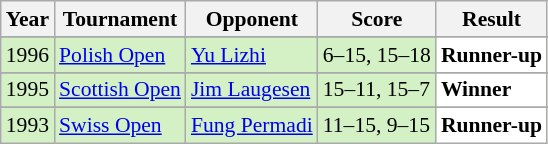<table class="sortable wikitable" style="font-size: 90%;">
<tr>
<th>Year</th>
<th>Tournament</th>
<th>Opponent</th>
<th>Score</th>
<th>Result</th>
</tr>
<tr>
</tr>
<tr style="background:#D4F1C5">
<td align="center">1996</td>
<td align="left"><a href='#'>Polish Open</a></td>
<td align="left"> <a href='#'>Yu Lizhi</a></td>
<td align="left">6–15, 15–18</td>
<td style="text-align:left; background:white"> <strong>Runner-up</strong></td>
</tr>
<tr>
</tr>
<tr style="background:#D4F1C5">
<td align="center">1995</td>
<td align="left"><a href='#'>Scottish Open</a></td>
<td align="left"> <a href='#'>Jim Laugesen</a></td>
<td align="left">15–11, 15–7</td>
<td style="text-align:left; background:white"> <strong>Winner</strong></td>
</tr>
<tr>
</tr>
<tr style="background:#D4F1C5">
<td align="center">1993</td>
<td align="left"><a href='#'>Swiss Open</a></td>
<td align="left"> <a href='#'>Fung Permadi</a></td>
<td align="left">11–15, 9–15</td>
<td style="text-align:left; background:white"> <strong>Runner-up</strong></td>
</tr>
</table>
